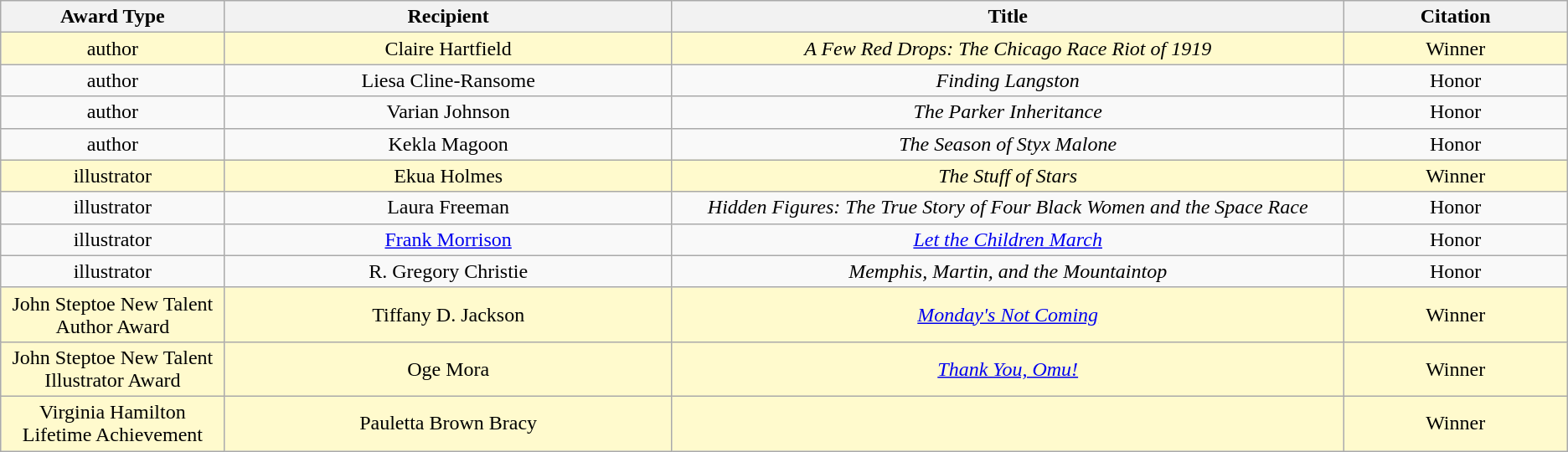<table class="sortable wikitable" style="text-align: center">
<tr>
<th width="10%">Award Type</th>
<th width="20%">Recipient</th>
<th width="30%">Title</th>
<th width="10%">Citation</th>
</tr>
<tr style="background:LemonChiffon; color:black">
<td>author</td>
<td>Claire Hartfield</td>
<td><em>A Few Red Drops: The Chicago Race Riot of 1919</em></td>
<td>Winner</td>
</tr>
<tr>
<td>author</td>
<td>Liesa Cline-Ransome</td>
<td><em>Finding Langston</em></td>
<td>Honor</td>
</tr>
<tr>
<td>author</td>
<td>Varian Johnson</td>
<td><em>The Parker Inheritance</em></td>
<td>Honor</td>
</tr>
<tr>
<td>author</td>
<td>Kekla Magoon</td>
<td><em>The Season of Styx Malone</em></td>
<td>Honor</td>
</tr>
<tr style="background:LemonChiffon; color:black">
<td>illustrator</td>
<td>Ekua Holmes</td>
<td><em>The Stuff of Stars</em></td>
<td>Winner</td>
</tr>
<tr>
<td>illustrator</td>
<td>Laura Freeman</td>
<td><em>Hidden Figures: The True Story of Four Black Women and the Space Race</em></td>
<td>Honor</td>
</tr>
<tr>
<td>illustrator</td>
<td><a href='#'>Frank Morrison</a></td>
<td><em><a href='#'>Let the Children March</a></em></td>
<td>Honor</td>
</tr>
<tr>
<td>illustrator</td>
<td>R. Gregory Christie</td>
<td><em>Memphis, Martin, and the Mountaintop</em></td>
<td>Honor</td>
</tr>
<tr style="background:LemonChiffon; color:black">
<td>John Steptoe New Talent Author Award</td>
<td>Tiffany D. Jackson</td>
<td><em><a href='#'>Monday's Not Coming</a></em></td>
<td>Winner</td>
</tr>
<tr style="background:LemonChiffon; color:black">
<td>John Steptoe New Talent Illustrator Award</td>
<td>Oge Mora</td>
<td><em><a href='#'>Thank You, Omu!</a></em></td>
<td>Winner</td>
</tr>
<tr style="background:LemonChiffon; color:black">
<td>Virginia Hamilton Lifetime Achievement</td>
<td>Pauletta Brown Bracy</td>
<td></td>
<td>Winner</td>
</tr>
</table>
